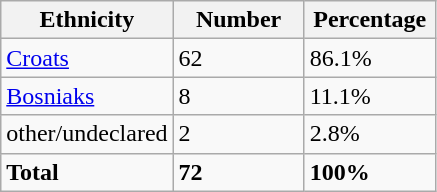<table class="wikitable">
<tr>
<th width="100px">Ethnicity</th>
<th width="80px">Number</th>
<th width="80px">Percentage</th>
</tr>
<tr>
<td><a href='#'>Croats</a></td>
<td>62</td>
<td>86.1%</td>
</tr>
<tr>
<td><a href='#'>Bosniaks</a></td>
<td>8</td>
<td>11.1%</td>
</tr>
<tr>
<td>other/undeclared</td>
<td>2</td>
<td>2.8%</td>
</tr>
<tr>
<td><strong>Total</strong></td>
<td><strong>72</strong></td>
<td><strong>100%</strong></td>
</tr>
</table>
